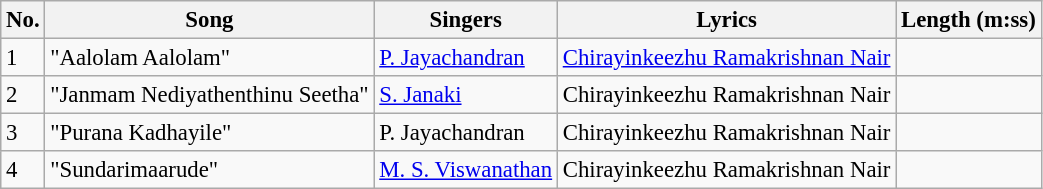<table class="wikitable" style="font-size:95%;">
<tr>
<th>No.</th>
<th>Song</th>
<th>Singers</th>
<th>Lyrics</th>
<th>Length (m:ss)</th>
</tr>
<tr>
<td>1</td>
<td>"Aalolam Aalolam"</td>
<td><a href='#'>P. Jayachandran</a></td>
<td><a href='#'>Chirayinkeezhu Ramakrishnan Nair</a></td>
<td></td>
</tr>
<tr>
<td>2</td>
<td>"Janmam Nediyathenthinu Seetha"</td>
<td><a href='#'>S. Janaki</a></td>
<td>Chirayinkeezhu Ramakrishnan Nair</td>
<td></td>
</tr>
<tr>
<td>3</td>
<td>"Purana Kadhayile"</td>
<td>P. Jayachandran</td>
<td>Chirayinkeezhu Ramakrishnan Nair</td>
<td></td>
</tr>
<tr>
<td>4</td>
<td>"Sundarimaarude"</td>
<td><a href='#'>M. S. Viswanathan</a></td>
<td>Chirayinkeezhu Ramakrishnan Nair</td>
<td></td>
</tr>
</table>
